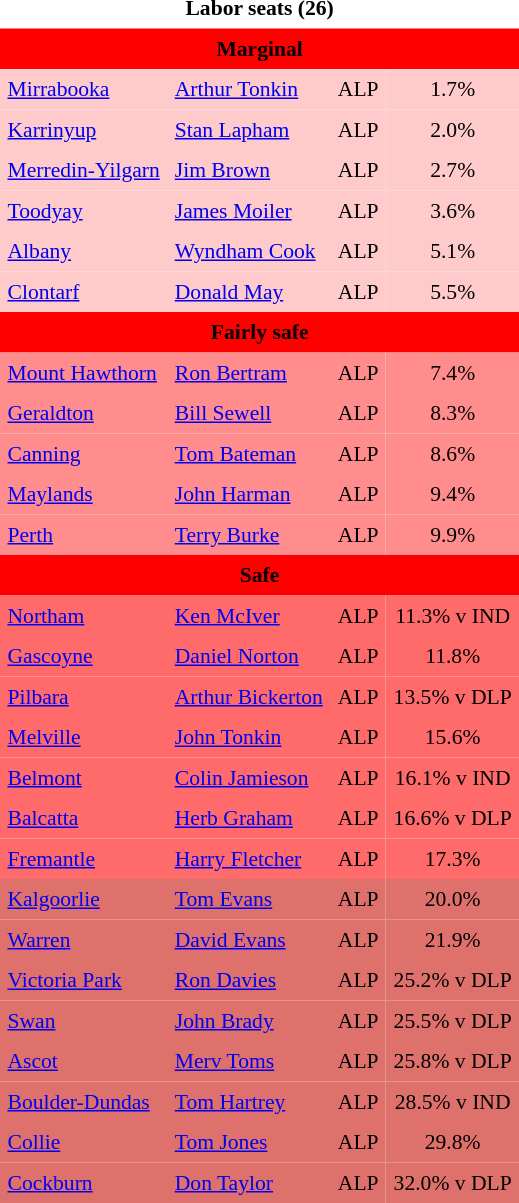<table class="toccolours" cellpadding="5" cellspacing="0" style="float:left; margin-right:.5em; margin-top:.4em; font-size:90%;">
<tr>
<td COLSPAN=4 align="center"><strong>Labor seats (26)</strong></td>
</tr>
<tr>
<td COLSPAN=4 align="center" bgcolor="red"><span><strong>Marginal</strong></span></td>
</tr>
<tr>
<td align="left" bgcolor="FFCACA"><a href='#'>Mirrabooka</a></td>
<td align="left" bgcolor="FFCACA"><a href='#'>Arthur Tonkin</a></td>
<td align="left" bgcolor="FFCACA">ALP</td>
<td align="center" bgcolor="FFCACA">1.7%</td>
</tr>
<tr>
<td align="left" bgcolor="FFCACA"><a href='#'>Karrinyup</a></td>
<td align="left" bgcolor="FFCACA"><a href='#'>Stan Lapham</a></td>
<td align="left" bgcolor="FFCACA">ALP</td>
<td align="center" bgcolor="FFCACA">2.0%</td>
</tr>
<tr>
<td align="left" bgcolor="FFCACA"><a href='#'>Merredin-Yilgarn</a></td>
<td align="left" bgcolor="FFCACA"><a href='#'>Jim Brown</a></td>
<td align="left" bgcolor="FFCACA">ALP</td>
<td align="center" bgcolor="FFCACA">2.7%</td>
</tr>
<tr>
<td align="left" bgcolor="FFCACA"><a href='#'>Toodyay</a></td>
<td align="left" bgcolor="FFCACA"><a href='#'>James Moiler</a></td>
<td align="left" bgcolor="FFCACA">ALP</td>
<td align="center" bgcolor="FFCACA">3.6%</td>
</tr>
<tr>
<td align="left" bgcolor="FFCACA"><a href='#'>Albany</a></td>
<td align="left" bgcolor="FFCACA"><a href='#'>Wyndham Cook</a></td>
<td align="left" bgcolor="FFCACA">ALP</td>
<td align="center" bgcolor="FFCACA">5.1%</td>
</tr>
<tr>
<td align="left" bgcolor="FFCACA"><a href='#'>Clontarf</a></td>
<td align="left" bgcolor="FFCACA"><a href='#'>Donald May</a></td>
<td align="left" bgcolor="FFCACA">ALP</td>
<td align="center" bgcolor="FFCACA">5.5%</td>
</tr>
<tr>
<td COLSPAN=4 align="center" bgcolor="red"><span><strong>Fairly safe</strong></span></td>
</tr>
<tr>
<td align="left" bgcolor="FF8D8D"><a href='#'>Mount Hawthorn</a></td>
<td align="left" bgcolor="FF8D8D"><a href='#'>Ron Bertram</a></td>
<td align="left" bgcolor="FF8D8D">ALP</td>
<td align="center" bgcolor="FF8D8D">7.4%</td>
</tr>
<tr>
<td align="left" bgcolor="FF8D8D"><a href='#'>Geraldton</a></td>
<td align="left" bgcolor="FF8D8D"><a href='#'>Bill Sewell</a></td>
<td align="left" bgcolor="FF8D8D">ALP</td>
<td align="center" bgcolor="FF8D8D">8.3%</td>
</tr>
<tr>
<td align="left" bgcolor="FF8D8D"><a href='#'>Canning</a></td>
<td align="left" bgcolor="FF8D8D"><a href='#'>Tom Bateman</a></td>
<td align="left" bgcolor="FF8D8D">ALP</td>
<td align="center" bgcolor="FF8D8D">8.6%</td>
</tr>
<tr>
<td align="left" bgcolor="FF8D8D"><a href='#'>Maylands</a></td>
<td align="left" bgcolor="FF8D8D"><a href='#'>John Harman</a></td>
<td align="left" bgcolor="FF8D8D">ALP</td>
<td align="center" bgcolor="FF8D8D">9.4%</td>
</tr>
<tr>
<td align="left" bgcolor="FF8D8D"><a href='#'>Perth</a></td>
<td align="left" bgcolor="FF8D8D"><a href='#'>Terry Burke</a></td>
<td align="left" bgcolor="FF8D8D">ALP</td>
<td align="center" bgcolor="FF8D8D">9.9%</td>
</tr>
<tr>
<td COLSPAN=4 align="center" bgcolor="red"><span><strong>Safe</strong></span></td>
</tr>
<tr>
<td align="left" bgcolor="FF6B6B"><a href='#'>Northam</a></td>
<td align="left" bgcolor="FF6B6B"><a href='#'>Ken McIver</a></td>
<td align="left" bgcolor="FF6B6B">ALP</td>
<td align="center" bgcolor="FF6B6B">11.3% v IND</td>
</tr>
<tr>
<td align="left" bgcolor="FF6B6B"><a href='#'>Gascoyne</a></td>
<td align="left" bgcolor="FF6B6B"><a href='#'>Daniel Norton</a></td>
<td align="left" bgcolor="FF6B6B">ALP</td>
<td align="center" bgcolor="FF6B6B">11.8%</td>
</tr>
<tr>
<td align="left" bgcolor="FF6B6B"><a href='#'>Pilbara</a></td>
<td align="left" bgcolor="FF6B6B"><a href='#'>Arthur Bickerton</a></td>
<td align="left" bgcolor="FF6B6B">ALP</td>
<td align="center" bgcolor="FF6B6B">13.5% v DLP</td>
</tr>
<tr>
<td align="left" bgcolor="FF6B6B"><a href='#'>Melville</a></td>
<td align="left" bgcolor="FF6B6B"><a href='#'>John Tonkin</a></td>
<td align="left" bgcolor="FF6B6B">ALP</td>
<td align="center" bgcolor="FF6B6B">15.6%</td>
</tr>
<tr>
<td align="left" bgcolor="FF6B6B"><a href='#'>Belmont</a></td>
<td align="left" bgcolor="FF6B6B"><a href='#'>Colin Jamieson</a></td>
<td align="left" bgcolor="FF6B6B">ALP</td>
<td align="center" bgcolor="FF6B6B">16.1% v IND</td>
</tr>
<tr>
<td align="left" bgcolor="FF6B6B"><a href='#'>Balcatta</a></td>
<td align="left" bgcolor="FF6B6B"><a href='#'>Herb Graham</a></td>
<td align="left" bgcolor="FF6B6B">ALP</td>
<td align="center" bgcolor="FF6B6B">16.6% v DLP</td>
</tr>
<tr>
<td align="left" bgcolor="FF6B6B"><a href='#'>Fremantle</a></td>
<td align="left" bgcolor="FF6B6B"><a href='#'>Harry Fletcher</a></td>
<td align="left" bgcolor="FF6B6B">ALP</td>
<td align="center" bgcolor="FF6B6B">17.3%</td>
</tr>
<tr>
<td align="left" bgcolor="DF716D"><a href='#'>Kalgoorlie</a></td>
<td align="left" bgcolor="DF716D"><a href='#'>Tom Evans</a></td>
<td align="left" bgcolor="DF716D">ALP</td>
<td align="center" bgcolor="DF716D">20.0%</td>
</tr>
<tr>
<td align="left" bgcolor="DF716D"><a href='#'>Warren</a></td>
<td align="left" bgcolor="DF716D"><a href='#'>David Evans</a></td>
<td align="left" bgcolor="DF716D">ALP</td>
<td align="center" bgcolor="DF716D">21.9%</td>
</tr>
<tr>
<td align="left" bgcolor="DF716D"><a href='#'>Victoria Park</a></td>
<td align="left" bgcolor="DF716D"><a href='#'>Ron Davies</a></td>
<td align="left" bgcolor="DF716D">ALP</td>
<td align="center" bgcolor="DF716D">25.2% v DLP</td>
</tr>
<tr>
<td align="left" bgcolor="DF716D"><a href='#'>Swan</a></td>
<td align="left" bgcolor="DF716D"><a href='#'>John Brady</a></td>
<td align="left" bgcolor="DF716D">ALP</td>
<td align="center" bgcolor="DF716D">25.5% v DLP</td>
</tr>
<tr>
<td align="left" bgcolor="DF716D"><a href='#'>Ascot</a></td>
<td align="left" bgcolor="DF716D"><a href='#'>Merv Toms</a></td>
<td align="left" bgcolor="DF716D">ALP</td>
<td align="center" bgcolor="DF716D">25.8% v DLP</td>
</tr>
<tr>
<td align="left" bgcolor="DF716D"><a href='#'>Boulder-Dundas</a></td>
<td align="left" bgcolor="DF716D"><a href='#'>Tom Hartrey</a></td>
<td align="left" bgcolor="DF716D">ALP</td>
<td align="center" bgcolor="DF716D">28.5% v IND</td>
</tr>
<tr>
<td align="left" bgcolor="DF716D"><a href='#'>Collie</a></td>
<td align="left" bgcolor="DF716D"><a href='#'>Tom Jones</a></td>
<td align="left" bgcolor="DF716D">ALP</td>
<td align="center" bgcolor="DF716D">29.8%</td>
</tr>
<tr>
<td align="left" bgcolor="DF716D"><a href='#'>Cockburn</a></td>
<td align="left" bgcolor="DF716D"><a href='#'>Don Taylor</a></td>
<td align="left" bgcolor="DF716D">ALP</td>
<td align="center" bgcolor="DF716D">32.0% v DLP</td>
</tr>
<tr>
</tr>
</table>
